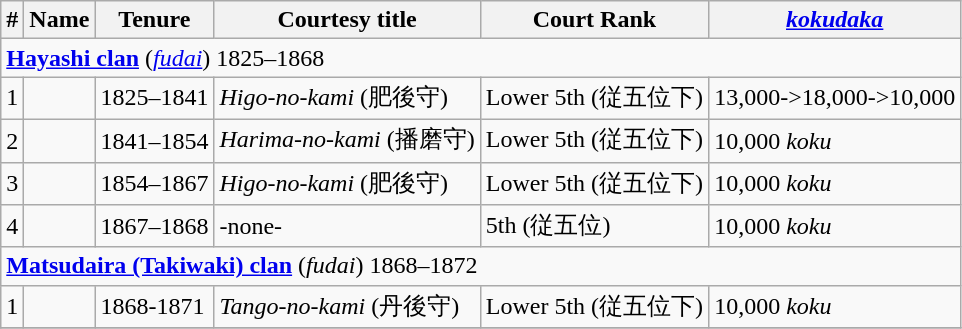<table class=wikitable>
<tr>
<th>#</th>
<th>Name</th>
<th>Tenure</th>
<th>Courtesy title</th>
<th>Court Rank</th>
<th><em><a href='#'>kokudaka</a></em></th>
</tr>
<tr>
<td colspan=6> <strong><a href='#'>Hayashi clan</a></strong> (<em><a href='#'>fudai</a></em>) 1825–1868</td>
</tr>
<tr>
<td>1</td>
<td></td>
<td>1825–1841</td>
<td><em>Higo-no-kami</em> (肥後守)</td>
<td>Lower 5th (従五位下)</td>
<td>13,000->18,000->10,000</td>
</tr>
<tr>
<td>2</td>
<td></td>
<td>1841–1854</td>
<td><em>Harima-no-kami</em> (播磨守)</td>
<td>Lower 5th (従五位下)</td>
<td>10,000 <em>koku</em></td>
</tr>
<tr>
<td>3</td>
<td></td>
<td>1854–1867</td>
<td><em>Higo-no-kami</em> (肥後守)</td>
<td>Lower 5th (従五位下)</td>
<td>10,000 <em>koku</em></td>
</tr>
<tr>
<td>4</td>
<td></td>
<td>1867–1868</td>
<td>-none-</td>
<td>5th (従五位)</td>
<td>10,000 <em>koku</em></td>
</tr>
<tr>
<td colspan=6> <strong><a href='#'>Matsudaira (Takiwaki) clan</a> </strong> (<em>fudai</em>) 1868–1872</td>
</tr>
<tr>
<td>1</td>
<td></td>
<td>1868-1871</td>
<td><em>Tango-no-kami</em> (丹後守)</td>
<td>Lower 5th (従五位下)</td>
<td>10,000 <em>koku</em></td>
</tr>
<tr>
</tr>
</table>
